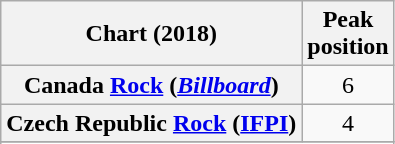<table class="wikitable sortable plainrowheaders" style="text-align:center">
<tr>
<th>Chart (2018)</th>
<th>Peak<br>position</th>
</tr>
<tr>
<th scope="row">Canada <a href='#'>Rock</a> (<em><a href='#'>Billboard</a></em>)</th>
<td>6</td>
</tr>
<tr>
<th scope="row">Czech Republic <a href='#'>Rock</a> (<a href='#'>IFPI</a>)</th>
<td>4</td>
</tr>
<tr>
</tr>
<tr>
</tr>
<tr>
</tr>
</table>
